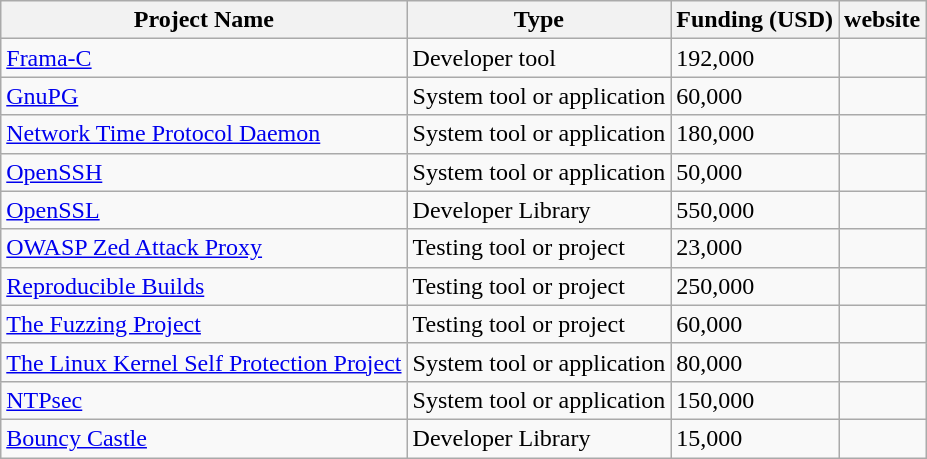<table class="wikitable sortable">
<tr>
<th>Project Name</th>
<th>Type</th>
<th>Funding (USD)</th>
<th>website</th>
</tr>
<tr>
<td><a href='#'>Frama-C</a></td>
<td>Developer tool</td>
<td>192,000</td>
<td></td>
</tr>
<tr>
<td><a href='#'>GnuPG</a></td>
<td>System tool or application</td>
<td>60,000</td>
<td></td>
</tr>
<tr>
<td><a href='#'>Network Time Protocol Daemon</a></td>
<td>System tool or application</td>
<td>180,000</td>
<td></td>
</tr>
<tr>
<td><a href='#'>OpenSSH</a></td>
<td>System tool or application</td>
<td>50,000</td>
<td></td>
</tr>
<tr>
<td><a href='#'>OpenSSL</a></td>
<td>Developer Library</td>
<td>550,000</td>
<td></td>
</tr>
<tr>
<td><a href='#'>OWASP Zed Attack Proxy</a></td>
<td>Testing tool or project</td>
<td>23,000</td>
<td> </td>
</tr>
<tr>
<td><a href='#'>Reproducible Builds</a></td>
<td>Testing tool or project</td>
<td>250,000</td>
<td></td>
</tr>
<tr>
<td><a href='#'>The Fuzzing Project</a></td>
<td>Testing tool or project</td>
<td>60,000</td>
<td></td>
</tr>
<tr>
<td><a href='#'>The Linux Kernel Self Protection Project</a></td>
<td>System tool or application</td>
<td>80,000</td>
<td></td>
</tr>
<tr>
<td><a href='#'>NTPsec</a></td>
<td>System tool or application</td>
<td>150,000</td>
<td></td>
</tr>
<tr>
<td><a href='#'>Bouncy Castle</a></td>
<td>Developer Library</td>
<td>15,000</td>
<td></td>
</tr>
</table>
